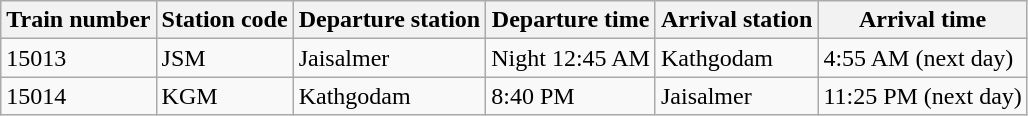<table class="wikitable">
<tr>
<th>Train number</th>
<th>Station code</th>
<th>Departure station</th>
<th>Departure time</th>
<th>Arrival station</th>
<th>Arrival time</th>
</tr>
<tr>
<td>15013</td>
<td>JSM</td>
<td>Jaisalmer</td>
<td>Night 12:45 AM</td>
<td>Kathgodam</td>
<td>4:55 AM (next day)</td>
</tr>
<tr>
<td>15014</td>
<td>KGM</td>
<td>Kathgodam</td>
<td>8:40 PM</td>
<td>Jaisalmer</td>
<td>11:25 PM (next day)</td>
</tr>
</table>
